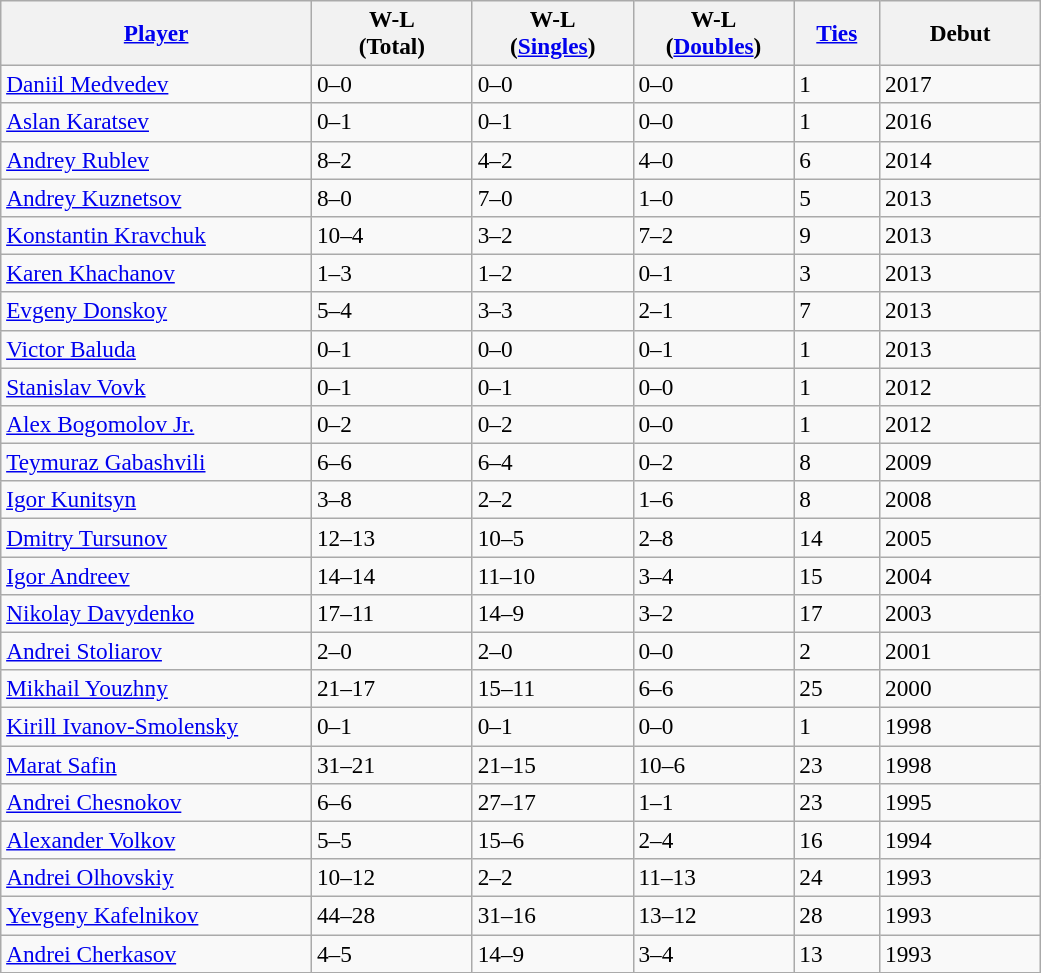<table class="wikitable sortable" style=font-size:97%>
<tr>
<th width=200><a href='#'>Player</a></th>
<th width=100>W-L<br>(Total)</th>
<th width=100>W-L<br>(<a href='#'>Singles</a>)</th>
<th width=100>W-L<br>(<a href='#'>Doubles</a>)</th>
<th width=50><a href='#'>Ties</a></th>
<th width=100>Debut</th>
</tr>
<tr>
<td><a href='#'>Daniil Medvedev</a></td>
<td>0–0</td>
<td>0–0</td>
<td>0–0</td>
<td>1</td>
<td>2017</td>
</tr>
<tr>
<td><a href='#'>Aslan Karatsev</a></td>
<td>0–1</td>
<td>0–1</td>
<td>0–0</td>
<td>1</td>
<td>2016</td>
</tr>
<tr>
<td><a href='#'>Andrey Rublev</a></td>
<td>8–2</td>
<td>4–2</td>
<td>4–0</td>
<td>6</td>
<td>2014</td>
</tr>
<tr>
<td><a href='#'>Andrey Kuznetsov</a></td>
<td>8–0</td>
<td>7–0</td>
<td>1–0</td>
<td>5</td>
<td>2013</td>
</tr>
<tr>
<td><a href='#'>Konstantin Kravchuk</a></td>
<td>10–4</td>
<td>3–2</td>
<td>7–2</td>
<td>9</td>
<td>2013</td>
</tr>
<tr>
<td><a href='#'>Karen Khachanov</a></td>
<td>1–3</td>
<td>1–2</td>
<td>0–1</td>
<td>3</td>
<td>2013</td>
</tr>
<tr>
<td><a href='#'>Evgeny Donskoy</a></td>
<td>5–4</td>
<td>3–3</td>
<td>2–1</td>
<td>7</td>
<td>2013</td>
</tr>
<tr>
<td><a href='#'>Victor Baluda</a></td>
<td>0–1</td>
<td>0–0</td>
<td>0–1</td>
<td>1</td>
<td>2013</td>
</tr>
<tr>
<td><a href='#'>Stanislav Vovk</a></td>
<td>0–1</td>
<td>0–1</td>
<td>0–0</td>
<td>1</td>
<td>2012</td>
</tr>
<tr>
<td><a href='#'>Alex Bogomolov Jr.</a></td>
<td>0–2</td>
<td>0–2</td>
<td>0–0</td>
<td>1</td>
<td>2012</td>
</tr>
<tr>
<td><a href='#'>Teymuraz Gabashvili</a></td>
<td>6–6</td>
<td>6–4</td>
<td>0–2</td>
<td>8</td>
<td>2009</td>
</tr>
<tr>
<td><a href='#'>Igor Kunitsyn</a></td>
<td>3–8</td>
<td>2–2</td>
<td>1–6</td>
<td>8</td>
<td>2008</td>
</tr>
<tr>
<td><a href='#'>Dmitry Tursunov</a></td>
<td>12–13</td>
<td>10–5</td>
<td>2–8</td>
<td>14</td>
<td>2005</td>
</tr>
<tr>
<td><a href='#'>Igor Andreev</a></td>
<td>14–14</td>
<td>11–10</td>
<td>3–4</td>
<td>15</td>
<td>2004</td>
</tr>
<tr>
<td><a href='#'>Nikolay Davydenko</a></td>
<td>17–11</td>
<td>14–9</td>
<td>3–2</td>
<td>17</td>
<td>2003</td>
</tr>
<tr>
<td><a href='#'>Andrei Stoliarov</a></td>
<td>2–0</td>
<td>2–0</td>
<td>0–0</td>
<td>2</td>
<td>2001</td>
</tr>
<tr>
<td><a href='#'>Mikhail Youzhny</a></td>
<td>21–17</td>
<td>15–11</td>
<td>6–6</td>
<td>25</td>
<td>2000</td>
</tr>
<tr>
<td><a href='#'>Kirill Ivanov-Smolensky</a></td>
<td>0–1</td>
<td>0–1</td>
<td>0–0</td>
<td>1</td>
<td>1998</td>
</tr>
<tr>
<td><a href='#'>Marat Safin</a></td>
<td>31–21</td>
<td>21–15</td>
<td>10–6</td>
<td>23</td>
<td>1998</td>
</tr>
<tr>
<td><a href='#'>Andrei Chesnokov</a></td>
<td>6–6</td>
<td>27–17</td>
<td>1–1</td>
<td>23</td>
<td>1995</td>
</tr>
<tr>
<td><a href='#'>Alexander Volkov</a></td>
<td>5–5</td>
<td>15–6</td>
<td>2–4</td>
<td>16</td>
<td>1994</td>
</tr>
<tr>
<td><a href='#'>Andrei Olhovskiy</a></td>
<td>10–12</td>
<td>2–2</td>
<td>11–13</td>
<td>24</td>
<td>1993</td>
</tr>
<tr>
<td><a href='#'>Yevgeny Kafelnikov</a></td>
<td>44–28</td>
<td>31–16</td>
<td>13–12</td>
<td>28</td>
<td>1993</td>
</tr>
<tr>
<td><a href='#'>Andrei Cherkasov</a></td>
<td>4–5</td>
<td>14–9</td>
<td>3–4</td>
<td>13</td>
<td>1993</td>
</tr>
<tr>
</tr>
</table>
